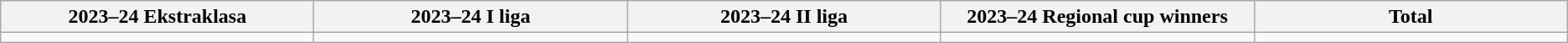<table class="wikitable">
<tr>
<th width="16.67%">2023–24 Ekstraklasa</th>
<th width="16.67%">2023–24 I liga</th>
<th width="16.67%">2023–24 II liga</th>
<th width="16.67%">2023–24 Regional cup winners</th>
<th width="16.67%">Total</th>
</tr>
<tr>
<td></td>
<td></td>
<td></td>
<td></td>
<td></td>
</tr>
</table>
